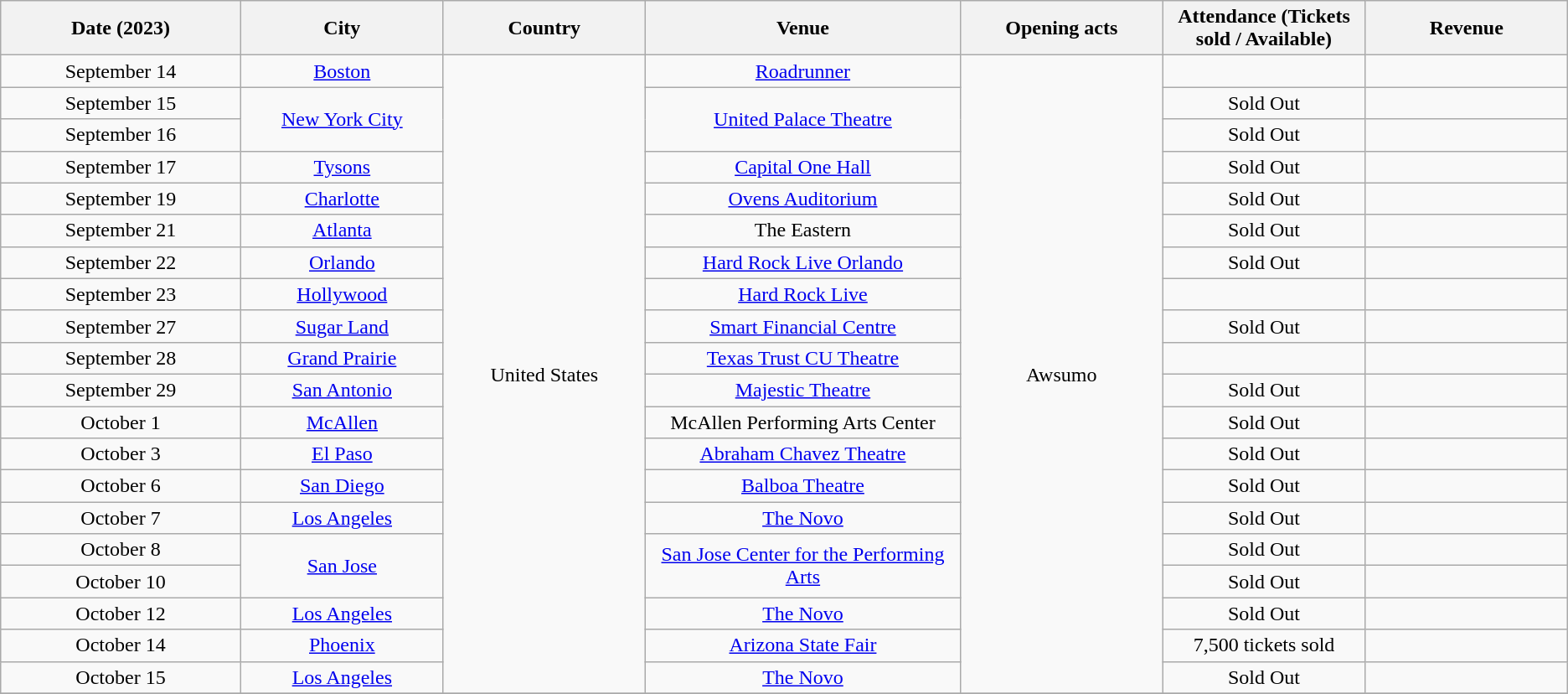<table class="wikitable plainrowheaders" style="text-align:center;">
<tr>
<th scope="col" style="width:12em;">Date (2023)</th>
<th scope="col" style="width:10em;">City</th>
<th scope="col" style="width:10em;">Country</th>
<th scope="col" style="width:16em;">Venue</th>
<th scope="col" style="width:10em;">Opening acts</th>
<th scope="col" style="width:10em;">Attendance (Tickets sold / Available)</th>
<th scope="col" style="width:10em;">Revenue</th>
</tr>
<tr>
<td>September 14</td>
<td><a href='#'>Boston</a></td>
<td rowspan="20">United States</td>
<td><a href='#'>Roadrunner</a></td>
<td rowspan="20">Awsumo</td>
<td></td>
<td></td>
</tr>
<tr>
<td>September 15</td>
<td rowspan="2"><a href='#'>New York City</a></td>
<td rowspan="2"><a href='#'>United Palace Theatre</a></td>
<td>Sold Out</td>
<td></td>
</tr>
<tr>
<td>September 16</td>
<td>Sold Out</td>
<td></td>
</tr>
<tr>
<td>September 17</td>
<td><a href='#'>Tysons</a></td>
<td><a href='#'>Capital One Hall</a></td>
<td>Sold Out</td>
<td></td>
</tr>
<tr>
<td>September 19</td>
<td><a href='#'>Charlotte</a></td>
<td><a href='#'>Ovens Auditorium</a></td>
<td>Sold Out</td>
<td></td>
</tr>
<tr>
<td>September 21</td>
<td><a href='#'>Atlanta</a></td>
<td>The Eastern</td>
<td>Sold Out</td>
<td></td>
</tr>
<tr>
<td>September 22</td>
<td><a href='#'>Orlando</a></td>
<td><a href='#'>Hard Rock Live Orlando</a></td>
<td>Sold Out</td>
<td></td>
</tr>
<tr>
<td>September 23</td>
<td><a href='#'>Hollywood</a></td>
<td><a href='#'>Hard Rock Live</a></td>
<td></td>
<td></td>
</tr>
<tr>
<td>September 27</td>
<td><a href='#'>Sugar Land</a></td>
<td><a href='#'>Smart Financial Centre</a></td>
<td>Sold Out</td>
<td></td>
</tr>
<tr>
<td>September 28</td>
<td><a href='#'>Grand Prairie</a></td>
<td><a href='#'>Texas Trust CU Theatre</a></td>
<td></td>
<td></td>
</tr>
<tr>
<td>September 29</td>
<td><a href='#'>San Antonio</a></td>
<td><a href='#'>Majestic Theatre</a></td>
<td>Sold Out</td>
<td></td>
</tr>
<tr>
<td>October 1</td>
<td><a href='#'>McAllen</a></td>
<td>McAllen Performing Arts Center</td>
<td>Sold Out</td>
<td></td>
</tr>
<tr>
<td>October 3</td>
<td><a href='#'>El Paso</a></td>
<td><a href='#'>Abraham Chavez Theatre</a></td>
<td>Sold Out</td>
<td></td>
</tr>
<tr>
<td>October 6</td>
<td><a href='#'>San Diego</a></td>
<td><a href='#'>Balboa Theatre</a></td>
<td>Sold Out</td>
<td></td>
</tr>
<tr>
<td>October 7</td>
<td><a href='#'>Los Angeles</a></td>
<td><a href='#'>The Novo</a></td>
<td>Sold Out</td>
<td></td>
</tr>
<tr>
<td>October 8</td>
<td rowspan="2"><a href='#'>San Jose</a></td>
<td rowspan="2"><a href='#'>San Jose Center for the Performing Arts</a></td>
<td>Sold Out</td>
<td></td>
</tr>
<tr>
<td>October 10</td>
<td>Sold Out</td>
<td></td>
</tr>
<tr>
<td>October 12</td>
<td><a href='#'>Los Angeles</a></td>
<td><a href='#'>The Novo</a></td>
<td>Sold Out</td>
<td></td>
</tr>
<tr>
<td>October 14</td>
<td><a href='#'>Phoenix</a></td>
<td><a href='#'>Arizona State Fair</a></td>
<td>7,500 tickets sold</td>
<td></td>
</tr>
<tr>
<td>October 15</td>
<td><a href='#'>Los Angeles</a></td>
<td><a href='#'>The Novo</a></td>
<td>Sold Out</td>
<td></td>
</tr>
<tr>
</tr>
</table>
